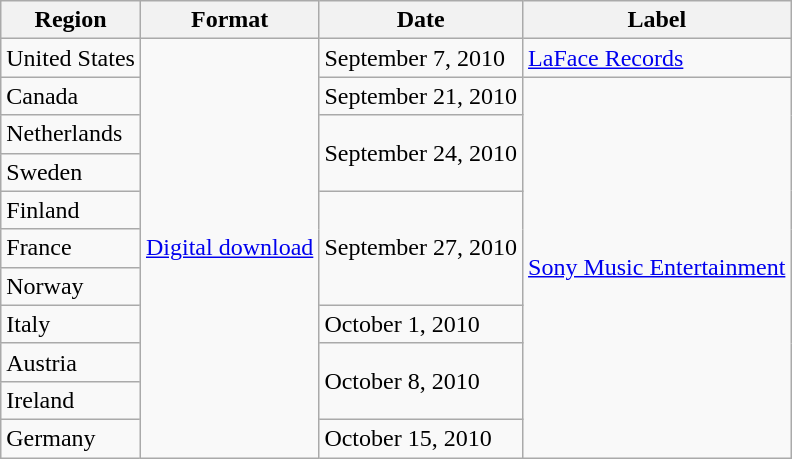<table class="wikitable">
<tr>
<th>Region</th>
<th>Format</th>
<th>Date</th>
<th>Label</th>
</tr>
<tr>
<td>United States</td>
<td rowspan="11"><a href='#'>Digital download</a></td>
<td>September 7, 2010</td>
<td><a href='#'>LaFace Records</a></td>
</tr>
<tr>
<td>Canada</td>
<td>September 21, 2010</td>
<td rowspan="10"><a href='#'>Sony Music Entertainment</a></td>
</tr>
<tr>
<td>Netherlands</td>
<td rowspan="2">September 24, 2010</td>
</tr>
<tr>
<td>Sweden</td>
</tr>
<tr>
<td>Finland</td>
<td rowspan="3">September 27, 2010</td>
</tr>
<tr>
<td>France</td>
</tr>
<tr>
<td>Norway</td>
</tr>
<tr>
<td>Italy</td>
<td>October 1, 2010</td>
</tr>
<tr>
<td>Austria</td>
<td rowspan="2">October 8, 2010</td>
</tr>
<tr>
<td>Ireland</td>
</tr>
<tr>
<td>Germany</td>
<td>October 15, 2010</td>
</tr>
</table>
